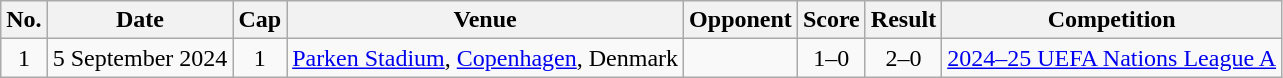<table class="wikitable">
<tr>
<th>No.</th>
<th>Date</th>
<th>Cap</th>
<th>Venue</th>
<th>Opponent</th>
<th>Score</th>
<th>Result</th>
<th>Competition</th>
</tr>
<tr>
<td align=center>1</td>
<td>5 September 2024</td>
<td align=center>1</td>
<td><a href='#'>Parken Stadium</a>, <a href='#'>Copenhagen</a>, Denmark</td>
<td></td>
<td align=center>1–0</td>
<td align=center>2–0</td>
<td><a href='#'>2024–25 UEFA Nations League A</a></td>
</tr>
</table>
